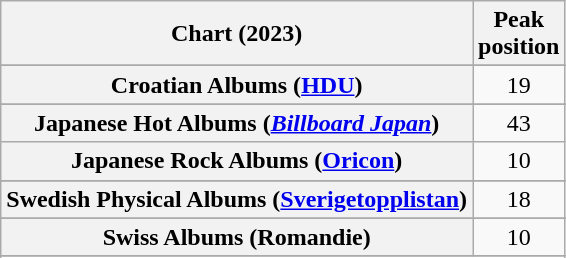<table class="wikitable sortable plainrowheaders" style="text-align:center">
<tr>
<th scope="col">Chart (2023)</th>
<th scope="col">Peak<br>position</th>
</tr>
<tr>
</tr>
<tr>
</tr>
<tr>
</tr>
<tr>
</tr>
<tr>
</tr>
<tr>
<th scope="row">Croatian Albums (<a href='#'>HDU</a>)</th>
<td>19</td>
</tr>
<tr>
</tr>
<tr>
</tr>
<tr>
</tr>
<tr>
</tr>
<tr>
</tr>
<tr>
</tr>
<tr>
</tr>
<tr>
<th scope="row">Japanese Hot Albums (<em><a href='#'>Billboard Japan</a></em>)</th>
<td>43</td>
</tr>
<tr>
<th scope="row">Japanese Rock Albums (<a href='#'>Oricon</a>)</th>
<td>10</td>
</tr>
<tr>
</tr>
<tr>
</tr>
<tr>
</tr>
<tr>
</tr>
<tr>
</tr>
<tr>
<th scope="row">Swedish Physical Albums (<a href='#'>Sverigetopplistan</a>)</th>
<td>18</td>
</tr>
<tr>
</tr>
<tr>
<th scope="row">Swiss Albums (Romandie)</th>
<td>10</td>
</tr>
<tr>
</tr>
<tr>
</tr>
<tr>
</tr>
<tr>
</tr>
<tr>
</tr>
<tr>
</tr>
<tr>
</tr>
</table>
